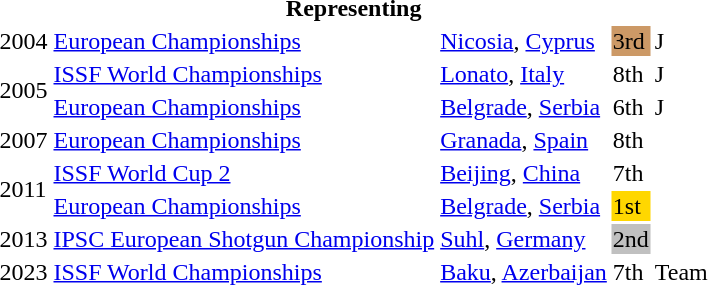<table>
<tr>
<th colspan="5">Representing </th>
</tr>
<tr>
<td>2004</td>
<td><a href='#'>European Championships</a></td>
<td><a href='#'>Nicosia</a>, <a href='#'>Cyprus</a></td>
<td bgcolor="#cc9966">3rd</td>
<td>J</td>
</tr>
<tr>
<td rowspan="2">2005</td>
<td><a href='#'>ISSF World Championships</a></td>
<td><a href='#'>Lonato</a>, <a href='#'>Italy</a></td>
<td>8th</td>
<td>J</td>
</tr>
<tr>
<td><a href='#'>European Championships</a></td>
<td><a href='#'>Belgrade</a>, <a href='#'>Serbia</a></td>
<td>6th</td>
<td>J</td>
</tr>
<tr>
<td>2007</td>
<td><a href='#'>European Championships</a></td>
<td><a href='#'>Granada</a>, <a href='#'>Spain</a></td>
<td>8th</td>
<td></td>
</tr>
<tr>
<td rowspan="2">2011</td>
<td><a href='#'>ISSF World Cup 2</a></td>
<td><a href='#'>Beijing</a>, <a href='#'>China</a></td>
<td>7th</td>
</tr>
<tr>
<td><a href='#'>European Championships</a></td>
<td><a href='#'>Belgrade</a>, <a href='#'>Serbia</a></td>
<td bgcolor="gold">1st</td>
<td></td>
</tr>
<tr>
<td>2013</td>
<td><a href='#'>IPSC European Shotgun Championship</a></td>
<td><a href='#'>Suhl</a>, <a href='#'>Germany</a></td>
<td bgcolor="silver">2nd</td>
<td></td>
</tr>
<tr>
<td>2023</td>
<td><a href='#'>ISSF World Championships</a></td>
<td><a href='#'>Baku</a>, <a href='#'>Azerbaijan</a></td>
<td>7th</td>
<td>Team </td>
</tr>
</table>
